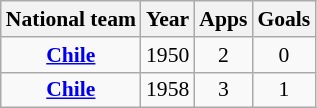<table class="wikitable" style="font-size:90%; text-align: center;">
<tr>
<th>National team</th>
<th>Year</th>
<th>Apps</th>
<th>Goals</th>
</tr>
<tr>
<td rowspan=1><strong><a href='#'>Chile</a></strong></td>
<td>1950</td>
<td>2</td>
<td>0</td>
</tr>
<tr>
<td rowspan=1><strong><a href='#'>Chile</a></strong></td>
<td>1958</td>
<td>3</td>
<td>1</td>
</tr>
</table>
